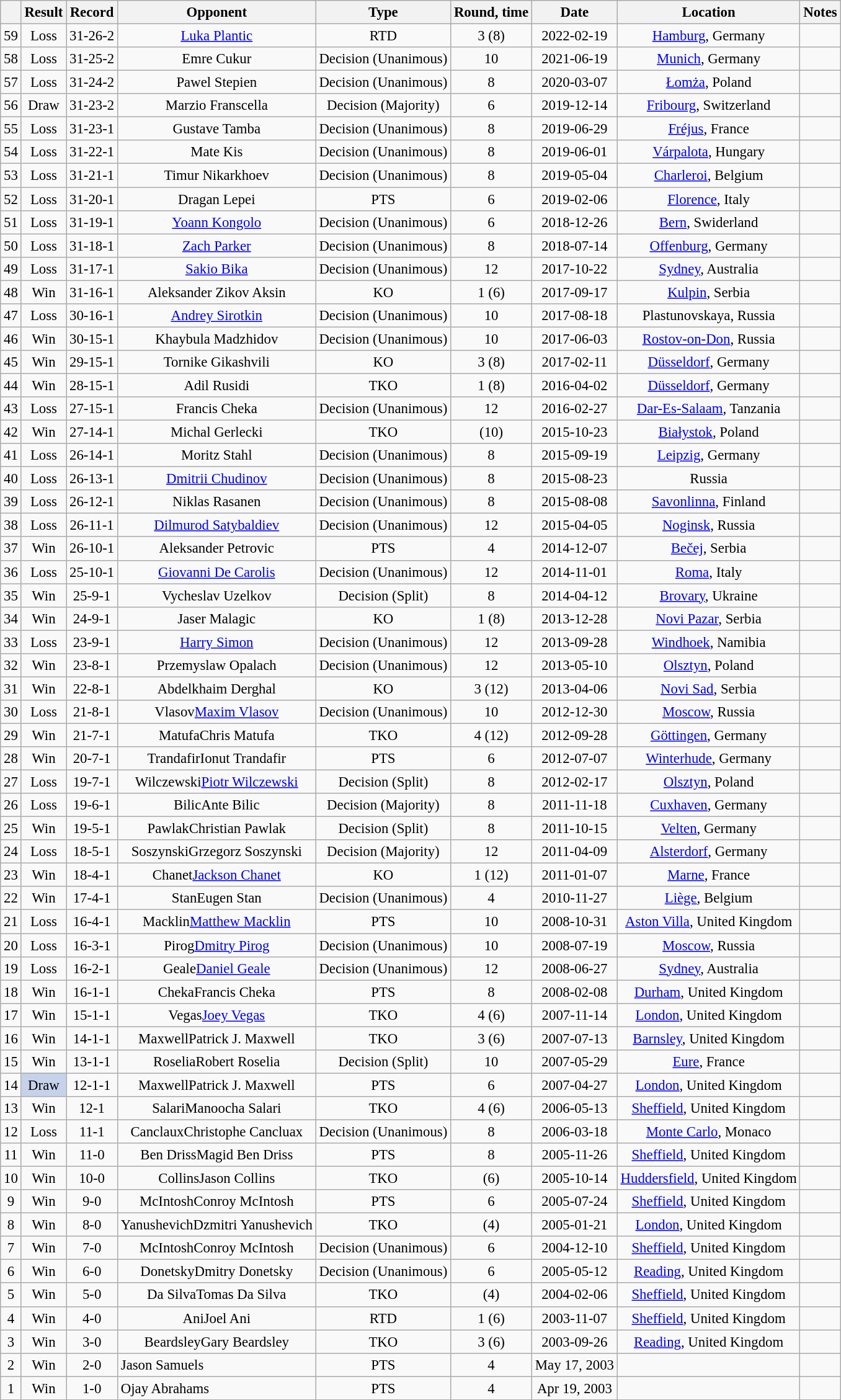<table class="wikitable" style="text-align:center; font-size:95%">
<tr>
<th></th>
<th>Result</th>
<th>Record</th>
<th>Opponent</th>
<th>Type</th>
<th>Round, time</th>
<th>Date</th>
<th>Location</th>
<th>Notes</th>
</tr>
<tr>
<td>59</td>
<td>Loss</td>
<td>31-26-2</td>
<td> <a href='#'>Luka Plantic</a></td>
<td>RTD</td>
<td align="center">3 (8) </td>
<td>2022-02-19</td>
<td> <a href='#'>Hamburg</a>, Germany</td>
<td></td>
</tr>
<tr>
<td>58</td>
<td>Loss</td>
<td>31-25-2</td>
<td> Emre Cukur</td>
<td>Decision (Unanimous)</td>
<td align="center">10</td>
<td>2021-06-19</td>
<td> <a href='#'>Munich</a>, Germany</td>
<td></td>
</tr>
<tr>
<td>57</td>
<td>Loss</td>
<td>31-24-2</td>
<td> Pawel Stepien</td>
<td>Decision (Unanimous)</td>
<td align="center">8</td>
<td>2020-03-07</td>
<td> <a href='#'>Łomża</a>, Poland</td>
<td></td>
</tr>
<tr>
<td>56</td>
<td>Draw</td>
<td>31-23-2</td>
<td> Marzio Franscella</td>
<td>Decision (Majority)</td>
<td align="center">6</td>
<td>2019-12-14</td>
<td> <a href='#'>Fribourg</a>, Switzerland</td>
<td></td>
</tr>
<tr>
<td>55</td>
<td>Loss</td>
<td>31-23-1</td>
<td> Gustave Tamba</td>
<td>Decision (Unanimous)</td>
<td align="center">8</td>
<td>2019-06-29</td>
<td> <a href='#'>Fréjus</a>, France</td>
<td></td>
</tr>
<tr>
<td>54</td>
<td>Loss</td>
<td>31-22-1</td>
<td> Mate Kis</td>
<td>Decision (Unanimous)</td>
<td align="center">8</td>
<td>2019-06-01</td>
<td> <a href='#'>Várpalota</a>, Hungary</td>
<td></td>
</tr>
<tr>
<td>53</td>
<td>Loss</td>
<td>31-21-1</td>
<td> Timur Nikarkhoev</td>
<td>Decision (Unanimous)</td>
<td align="center">8</td>
<td>2019-05-04</td>
<td> <a href='#'>Charleroi</a>, Belgium</td>
<td></td>
</tr>
<tr>
<td>52</td>
<td>Loss</td>
<td>31-20-1</td>
<td> Dragan Lepei</td>
<td>PTS</td>
<td align="center">6</td>
<td>2019-02-06</td>
<td> <a href='#'>Florence</a>, Italy</td>
<td></td>
</tr>
<tr>
<td>51</td>
<td>Loss</td>
<td>31-19-1</td>
<td> <a href='#'>Yoann Kongolo</a></td>
<td>Decision (Unanimous)</td>
<td align="center">6</td>
<td>2018-12-26</td>
<td> <a href='#'>Bern</a>, Swiderland</td>
<td></td>
</tr>
<tr>
<td>50</td>
<td>Loss</td>
<td>31-18-1</td>
<td> <a href='#'>Zach Parker</a></td>
<td>Decision (Unanimous)</td>
<td align="center">8</td>
<td>2018-07-14</td>
<td> <a href='#'>Offenburg</a>, Germany</td>
<td></td>
</tr>
<tr>
<td>49</td>
<td>Loss</td>
<td>31-17-1</td>
<td> <a href='#'>Sakio Bika</a></td>
<td>Decision (Unanimous)</td>
<td align="center">12</td>
<td>2017-10-22</td>
<td> <a href='#'>Sydney</a>, Australia</td>
<td style="text-align:left;"></td>
</tr>
<tr>
<td>48</td>
<td>Win</td>
<td>31-16-1</td>
<td> Aleksander Zikov Aksin</td>
<td>KO</td>
<td align="center">1 (6) </td>
<td>2017-09-17</td>
<td> <a href='#'>Kulpin</a>, Serbia</td>
<td></td>
</tr>
<tr>
<td>47</td>
<td>Loss</td>
<td>30-16-1</td>
<td> <a href='#'>Andrey Sirotkin</a></td>
<td>Decision (Unanimous)</td>
<td align="center">10</td>
<td>2017-08-18</td>
<td> Plastunovskaya, Russia</td>
<td style="text-align:left;"></td>
</tr>
<tr>
<td>46</td>
<td>Win</td>
<td>30-15-1</td>
<td> Khaybula Madzhidov</td>
<td>Decision (Unanimous)</td>
<td align="center">10</td>
<td>2017-06-03</td>
<td> <a href='#'>Rostov-on-Don</a>, Russia</td>
<td style="text-align:left;"></td>
</tr>
<tr>
<td>45</td>
<td>Win</td>
<td>29-15-1</td>
<td> Tornike Gikashvili</td>
<td>KO</td>
<td align="center">3 (8) </td>
<td>2017-02-11</td>
<td> <a href='#'>Düsseldorf</a>, Germany</td>
<td></td>
</tr>
<tr>
<td>44</td>
<td>Win</td>
<td>28-15-1</td>
<td> Adil Rusidi</td>
<td>TKO</td>
<td align="center">1 (8) </td>
<td>2016-04-02</td>
<td> <a href='#'>Düsseldorf</a>, Germany</td>
<td></td>
</tr>
<tr>
<td>43</td>
<td>Loss</td>
<td>27-15-1</td>
<td> Francis Cheka</td>
<td>Decision (Unanimous)</td>
<td align="center">12</td>
<td>2016-02-27</td>
<td> <a href='#'>Dar-Es-Salaam</a>, Tanzania</td>
<td style="text-align:left;"></td>
</tr>
<tr>
<td>42</td>
<td>Win</td>
<td>27-14-1</td>
<td> Michal Gerlecki</td>
<td>TKO</td>
<td align="center">(10) </td>
<td>2015-10-23</td>
<td> <a href='#'>Białystok</a>, Poland</td>
<td style="text-align:left;"></td>
</tr>
<tr>
<td>41</td>
<td>Loss</td>
<td>26-14-1</td>
<td> Moritz Stahl</td>
<td>Decision (Unanimous)</td>
<td align="center">8</td>
<td>2015-09-19</td>
<td> <a href='#'>Leipzig</a>, Germany</td>
<td></td>
</tr>
<tr>
<td>40</td>
<td>Loss</td>
<td>26-13-1</td>
<td> <a href='#'>Dmitrii Chudinov</a></td>
<td>Decision (Unanimous)</td>
<td align="center">8</td>
<td>2015-08-23</td>
<td> Russia</td>
<td></td>
</tr>
<tr>
<td>39</td>
<td>Loss</td>
<td>26-12-1</td>
<td> Niklas Rasanen</td>
<td>Decision (Unanimous)</td>
<td align="center">8</td>
<td>2015-08-08</td>
<td> <a href='#'>Savonlinna</a>, Finland</td>
<td></td>
</tr>
<tr>
<td>38</td>
<td>Loss</td>
<td>26-11-1</td>
<td> <a href='#'>Dilmurod Satybaldiev</a></td>
<td>Decision (Unanimous)</td>
<td align="center">12</td>
<td>2015-04-05</td>
<td> <a href='#'>Noginsk</a>, Russia</td>
<td style="text-align:left;"></td>
</tr>
<tr>
<td>37</td>
<td>Win</td>
<td>26-10-1</td>
<td> Aleksander Petrovic</td>
<td>PTS</td>
<td align="center">4</td>
<td>2014-12-07</td>
<td> <a href='#'>Bečej</a>, Serbia</td>
<td></td>
</tr>
<tr>
<td>36</td>
<td>Loss</td>
<td>25-10-1</td>
<td> <a href='#'>Giovanni De Carolis</a></td>
<td>Decision (Unanimous)</td>
<td align="center">12</td>
<td>2014-11-01</td>
<td> <a href='#'>Roma</a>, Italy</td>
<td style="text-align:left;"></td>
</tr>
<tr>
<td>35</td>
<td>Win</td>
<td>25-9-1</td>
<td> Vycheslav Uzelkov</td>
<td>Decision (Split)</td>
<td align="center">8</td>
<td>2014-04-12</td>
<td> <a href='#'>Brovary</a>, Ukraine</td>
<td></td>
</tr>
<tr>
<td>34</td>
<td>Win</td>
<td>24-9-1</td>
<td> Jaser Malagic</td>
<td>KO</td>
<td align="center">1 (8)</td>
<td>2013-12-28</td>
<td> <a href='#'>Novi Pazar</a>, Serbia</td>
<td></td>
</tr>
<tr>
<td>33</td>
<td>Loss</td>
<td>23-9-1</td>
<td> <a href='#'>Harry Simon</a></td>
<td>Decision (Unanimous)</td>
<td align=>12</td>
<td>2013-09-28</td>
<td> <a href='#'>Windhoek</a>, Namibia</td>
<td style="text-align:left;"></td>
</tr>
<tr>
<td>32</td>
<td>Win</td>
<td>23-8-1</td>
<td> Przemyslaw Opalach</td>
<td>Decision (Unanimous)</td>
<td align="center">12</td>
<td>2013-05-10</td>
<td> <a href='#'>Olsztyn</a>, Poland</td>
<td style="text-align:left;"></td>
</tr>
<tr>
<td>31</td>
<td>Win</td>
<td>22-8-1</td>
<td> Abdelkhaim Derghal</td>
<td>KO</td>
<td align="center">3 (12) </td>
<td>2013-04-06</td>
<td> <a href='#'>Novi Sad</a>, Serbia</td>
<td style="text-align:left;"></td>
</tr>
<tr>
<td>30</td>
<td>Loss</td>
<td>21-8-1</td>
<td> <span>Vlasov</span><a href='#'>Maxim Vlasov</a></td>
<td>Decision (Unanimous)</td>
<td align="center">10</td>
<td>2012-12-30</td>
<td> <a href='#'>Moscow</a>, Russia</td>
<td></td>
</tr>
<tr>
<td>29</td>
<td>Win</td>
<td>21-7-1</td>
<td> <span>Matufa</span>Chris Matufa</td>
<td>TKO</td>
<td align="center">4 (12) </td>
<td>2012-09-28</td>
<td> <a href='#'>Göttingen</a>, Germany</td>
<td style="text-align:left;"></td>
</tr>
<tr>
<td>28</td>
<td>Win</td>
<td>20-7-1</td>
<td> <span>Trandafir</span>Ionut Trandafir</td>
<td>PTS</td>
<td align="center">6</td>
<td>2012-07-07</td>
<td> <a href='#'>Winterhude</a>, Germany</td>
<td></td>
</tr>
<tr>
<td>27</td>
<td>Loss</td>
<td>19-7-1</td>
<td> <span>Wilczewski</span><a href='#'>Piotr Wilczewski</a></td>
<td>Decision (Split)</td>
<td align="center">8</td>
<td>2012-02-17</td>
<td> <a href='#'>Olsztyn</a>, Poland</td>
<td></td>
</tr>
<tr>
<td>26</td>
<td>Loss</td>
<td>19-6-1</td>
<td> <span>Bilic</span>Ante Bilic</td>
<td>Decision (Majority)</td>
<td align="center">8</td>
<td>2011-11-18</td>
<td><a href='#'>Cuxhaven</a>, Germany</td>
<td></td>
</tr>
<tr>
<td>25</td>
<td>Win</td>
<td>19-5-1</td>
<td> <span>Pawlak</span>Christian Pawlak</td>
<td>Decision (Split)</td>
<td align="center">8</td>
<td>2011-10-15</td>
<td><a href='#'>Velten</a>, Germany</td>
<td></td>
</tr>
<tr>
<td>24</td>
<td>Loss</td>
<td>18-5-1</td>
<td> <span>Soszynski</span>Grzegorz Soszynski</td>
<td>Decision (Majority)</td>
<td align="center">12</td>
<td>2011-04-09</td>
<td><a href='#'>Alsterdorf</a>, Germany</td>
<td style="text-align:left;"></td>
</tr>
<tr>
<td>23</td>
<td>Win</td>
<td>18-4-1</td>
<td> <span>Chanet</span><a href='#'>Jackson Chanet</a></td>
<td>KO</td>
<td align="center">1 (12)</td>
<td>2011-01-07</td>
<td> <a href='#'>Marne</a>, France</td>
<td style="text-align:left;"></td>
</tr>
<tr>
<td>22</td>
<td>Win</td>
<td>17-4-1</td>
<td> <span>Stan</span>Eugen Stan</td>
<td>Decision (Unanimous)</td>
<td align="center">4</td>
<td>2010-11-27</td>
<td> <a href='#'>Liège</a>, Belgium</td>
<td></td>
</tr>
<tr>
<td>21</td>
<td>Loss</td>
<td>16-4-1</td>
<td> <span>Macklin</span><a href='#'>Matthew Macklin</a></td>
<td>PTS</td>
<td align="center">10</td>
<td>2008-10-31</td>
<td> <a href='#'>Aston Villa</a>, United Kingdom</td>
<td></td>
</tr>
<tr>
<td>20</td>
<td>Loss</td>
<td>16-3-1</td>
<td> <span>Pirog</span><a href='#'>Dmitry Pirog</a></td>
<td>Decision (Unanimous)</td>
<td align="center">10</td>
<td>2008-07-19</td>
<td> <a href='#'>Moscow</a>, Russia</td>
<td></td>
</tr>
<tr>
<td>19</td>
<td>Loss</td>
<td>16-2-1</td>
<td> <span>Geale</span><a href='#'>Daniel Geale</a></td>
<td>Decision (Unanimous)</td>
<td align="center">12</td>
<td>2008-06-27</td>
<td> <a href='#'>Sydney</a>, Australia</td>
<td style="text-align:left;"></td>
</tr>
<tr>
<td>18</td>
<td>Win</td>
<td>16-1-1</td>
<td> <span>Cheka</span>Francis Cheka</td>
<td>PTS</td>
<td align="center">8</td>
<td>2008-02-08</td>
<td> <a href='#'>Durham</a>, United Kingdom</td>
<td></td>
</tr>
<tr>
<td>17</td>
<td>Win</td>
<td>15-1-1</td>
<td> <span>Vegas</span><a href='#'>Joey Vegas</a></td>
<td>TKO</td>
<td align="center">4 (6) </td>
<td>2007-11-14</td>
<td> <a href='#'>London</a>, United Kingdom</td>
<td></td>
</tr>
<tr>
<td>16</td>
<td>Win</td>
<td>14-1-1</td>
<td> <span>Maxwell</span>Patrick J. Maxwell</td>
<td>TKO</td>
<td align="center">3 (6) </td>
<td>2007-07-13</td>
<td> <a href='#'>Barnsley</a>, United Kingdom</td>
<td></td>
</tr>
<tr>
<td>15</td>
<td>Win</td>
<td>13-1-1</td>
<td> <span>Roselia</span>Robert Roselia</td>
<td>Decision (Split)</td>
<td align="center">10</td>
<td>2007-05-29</td>
<td> <a href='#'>Eure</a>, France</td>
<td></td>
</tr>
<tr>
<td>14</td>
<td style="background: #c5d2ea">Draw</td>
<td>12-1-1</td>
<td> <span>Maxwell</span>Patrick J. Maxwell</td>
<td>PTS</td>
<td align="center">6</td>
<td>2007-04-27</td>
<td> <a href='#'>London</a>, United Kingdom</td>
<td></td>
</tr>
<tr>
<td>13</td>
<td>Win</td>
<td>12-1</td>
<td> <span>Salari</span>Manoocha Salari</td>
<td>TKO</td>
<td align="center">4 (6)</td>
<td>2006-05-13</td>
<td> <a href='#'>Sheffield</a>, United Kingdom</td>
<td></td>
</tr>
<tr>
<td>12</td>
<td>Loss</td>
<td>11-1</td>
<td> <span>Canclaux</span>Christophe Cancluax</td>
<td>Decision (Unanimous)</td>
<td align="center">8</td>
<td>2006-03-18</td>
<td> <a href='#'>Monte Carlo</a>, Monaco</td>
<td></td>
</tr>
<tr>
<td>11</td>
<td>Win</td>
<td>11-0</td>
<td> <span>Ben Driss</span>Magid Ben Driss</td>
<td>PTS</td>
<td align="center">8</td>
<td>2005-11-26</td>
<td> <a href='#'>Sheffield</a>, United Kingdom</td>
<td></td>
</tr>
<tr>
<td>10</td>
<td>Win</td>
<td>10-0</td>
<td> <span>Collins</span>Jason Collins</td>
<td>TKO</td>
<td align="center">(6) </td>
<td>2005-10-14</td>
<td> <a href='#'>Huddersfield</a>, United Kingdom</td>
<td></td>
</tr>
<tr>
<td>9</td>
<td>Win</td>
<td>9-0</td>
<td> <span>McIntosh</span>Conroy McIntosh</td>
<td>PTS</td>
<td align="center">6</td>
<td>2005-07-24</td>
<td> <a href='#'>Sheffield</a>, United Kingdom</td>
<td></td>
</tr>
<tr>
<td>8</td>
<td>Win</td>
<td>8-0</td>
<td> <span>Yanushevich</span>Dzmitri Yanushevich</td>
<td>TKO</td>
<td align="center">(4) </td>
<td>2005-01-21</td>
<td> <a href='#'>London</a>, United Kingdom</td>
<td></td>
</tr>
<tr>
<td>7</td>
<td>Win</td>
<td>7-0</td>
<td> <span>McIntosh</span>Conroy McIntosh</td>
<td>Decision (Unanimous)</td>
<td align="center">6</td>
<td>2004-12-10</td>
<td> <a href='#'>Sheffield</a>, United Kingdom</td>
<td></td>
</tr>
<tr>
<td>6</td>
<td>Win</td>
<td>6-0</td>
<td> <span>Donetsky</span>Dmitry Donetsky</td>
<td>Decision (Unanimous)</td>
<td align="center">6</td>
<td>2005-05-12</td>
<td> <a href='#'>Reading</a>, United Kingdom</td>
<td></td>
</tr>
<tr>
<td>5</td>
<td>Win</td>
<td>5-0</td>
<td> <span>Da Silva</span>Tomas Da Silva</td>
<td>TKO</td>
<td align="center">(4) </td>
<td>2004-02-06</td>
<td> <a href='#'>Sheffield</a>, United Kingdom</td>
<td></td>
</tr>
<tr>
<td>4</td>
<td>Win</td>
<td>4-0</td>
<td> <span>Ani</span>Joel Ani</td>
<td>RTD</td>
<td align="center">1 (6) </td>
<td>2003-11-07</td>
<td> <a href='#'>Sheffield</a>, United Kingdom</td>
<td></td>
</tr>
<tr>
<td>3</td>
<td>Win</td>
<td>3-0</td>
<td> <span>Beardsley</span>Gary Beardsley</td>
<td>TKO</td>
<td align="center">3 (6) </td>
<td>2003-09-26</td>
<td> <a href='#'>Reading</a>, United Kingdom</td>
<td></td>
</tr>
<tr>
<td>2</td>
<td>Win</td>
<td>2-0</td>
<td style="text-align:left;"> Jason Samuels</td>
<td>PTS</td>
<td>4</td>
<td>May 17, 2003</td>
<td style="text-align:left;"> </td>
<td></td>
</tr>
<tr>
<td>1</td>
<td>Win</td>
<td>1-0</td>
<td style="text-align:left;"> Ojay Abrahams</td>
<td>PTS</td>
<td>4</td>
<td>Apr 19, 2003</td>
<td style="text-align:left;"> </td>
<td style="text-align:left;"></td>
</tr>
</table>
